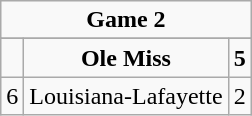<table class="wikitable">
<tr style="text-align:center;">
<td colspan="3"><strong>Game 2</strong></td>
</tr>
<tr style="text-align:center;">
</tr>
<tr style="text-align:center;">
<td></td>
<td><strong>Ole Miss</strong></td>
<td><strong>5</strong></td>
</tr>
<tr style="text-align:center;">
<td>6</td>
<td>Louisiana-Lafayette</td>
<td>2</td>
</tr>
</table>
